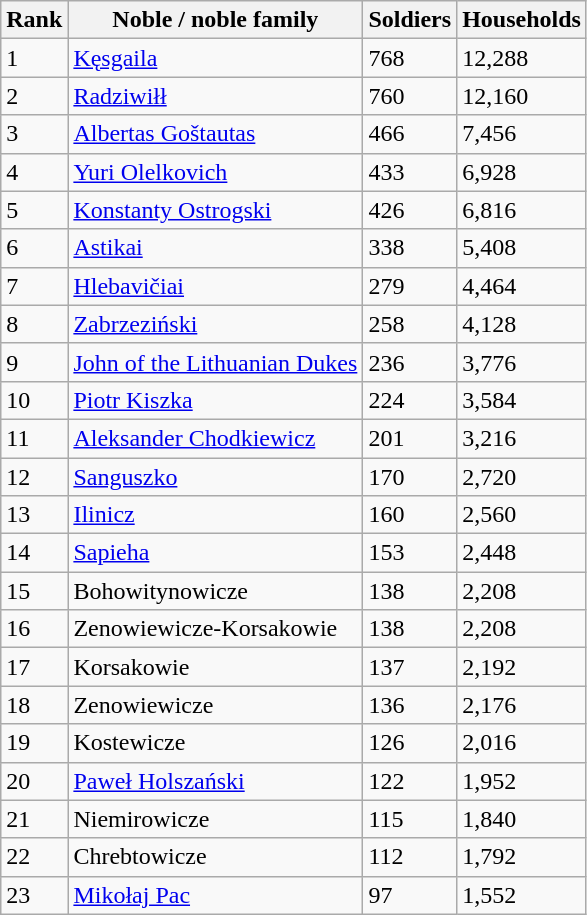<table class="wikitable sortable">
<tr>
<th>Rank</th>
<th>Noble / noble family</th>
<th>Soldiers</th>
<th>Households</th>
</tr>
<tr>
<td>1</td>
<td><a href='#'>Kęsgaila</a></td>
<td>768</td>
<td>12,288</td>
</tr>
<tr>
<td>2</td>
<td><a href='#'>Radziwiłł</a></td>
<td>760</td>
<td>12,160</td>
</tr>
<tr>
<td>3</td>
<td><a href='#'>Albertas Goštautas</a></td>
<td>466</td>
<td>7,456</td>
</tr>
<tr>
<td>4</td>
<td><a href='#'>Yuri Olelkovich</a></td>
<td>433</td>
<td>6,928</td>
</tr>
<tr>
<td>5</td>
<td><a href='#'>Konstanty Ostrogski</a></td>
<td>426</td>
<td>6,816</td>
</tr>
<tr>
<td>6</td>
<td><a href='#'>Astikai</a></td>
<td>338</td>
<td>5,408</td>
</tr>
<tr>
<td>7</td>
<td><a href='#'>Hlebavičiai</a></td>
<td>279</td>
<td>4,464</td>
</tr>
<tr>
<td>8</td>
<td><a href='#'>Zabrzeziński</a></td>
<td>258</td>
<td>4,128</td>
</tr>
<tr>
<td>9</td>
<td><a href='#'>John of the Lithuanian Dukes</a></td>
<td>236</td>
<td>3,776</td>
</tr>
<tr>
<td>10</td>
<td><a href='#'>Piotr Kiszka</a></td>
<td>224</td>
<td>3,584</td>
</tr>
<tr>
<td>11</td>
<td><a href='#'>Aleksander Chodkiewicz</a></td>
<td>201</td>
<td>3,216</td>
</tr>
<tr>
<td>12</td>
<td><a href='#'>Sanguszko</a></td>
<td>170</td>
<td>2,720</td>
</tr>
<tr>
<td>13</td>
<td><a href='#'>Ilinicz</a></td>
<td>160</td>
<td>2,560</td>
</tr>
<tr>
<td>14</td>
<td><a href='#'>Sapieha</a></td>
<td>153</td>
<td>2,448</td>
</tr>
<tr>
<td>15</td>
<td>Bohowitynowicze</td>
<td>138</td>
<td>2,208</td>
</tr>
<tr>
<td>16</td>
<td>Zenowiewicze-Korsakowie</td>
<td>138</td>
<td>2,208</td>
</tr>
<tr>
<td>17</td>
<td>Korsakowie</td>
<td>137</td>
<td>2,192</td>
</tr>
<tr>
<td>18</td>
<td>Zenowiewicze</td>
<td>136</td>
<td>2,176</td>
</tr>
<tr>
<td>19</td>
<td>Kostewicze</td>
<td>126</td>
<td>2,016</td>
</tr>
<tr>
<td>20</td>
<td><a href='#'>Paweł Holszański</a></td>
<td>122</td>
<td>1,952</td>
</tr>
<tr>
<td>21</td>
<td>Niemirowicze</td>
<td>115</td>
<td>1,840</td>
</tr>
<tr>
<td>22</td>
<td>Chrebtowicze</td>
<td>112</td>
<td>1,792</td>
</tr>
<tr>
<td>23</td>
<td><a href='#'>Mikołaj Pac</a></td>
<td>97</td>
<td>1,552</td>
</tr>
</table>
